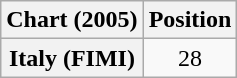<table class="wikitable plainrowheaders" style="text-align:center">
<tr>
<th>Chart (2005)</th>
<th>Position</th>
</tr>
<tr>
<th scope="row">Italy (FIMI)</th>
<td>28</td>
</tr>
</table>
